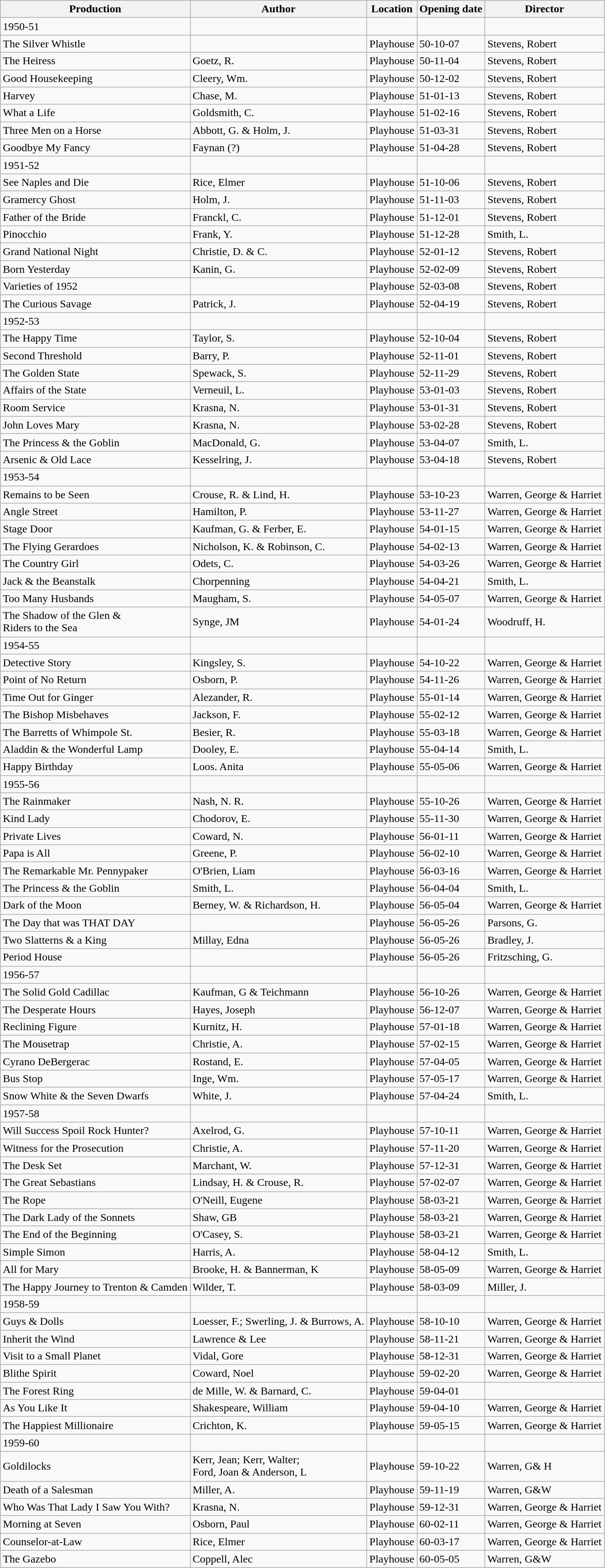<table class="wikitable" border="1">
<tr>
<th>Production</th>
<th>Author</th>
<th>Location</th>
<th>Opening date</th>
<th>Director</th>
</tr>
<tr>
<td>1950-51</td>
<td></td>
<td></td>
<td></td>
<td></td>
</tr>
<tr>
<td>The Silver Whistle</td>
<td></td>
<td>Playhouse</td>
<td>50-10-07</td>
<td>Stevens, Robert</td>
</tr>
<tr>
<td>The Heiress</td>
<td>Goetz, R.</td>
<td>Playhouse</td>
<td>50-11-04</td>
<td>Stevens, Robert</td>
</tr>
<tr>
<td>Good Housekeeping</td>
<td>Cleery, Wm.</td>
<td>Playhouse</td>
<td>50-12-02</td>
<td>Stevens, Robert</td>
</tr>
<tr>
<td>Harvey</td>
<td>Chase, M.</td>
<td>Playhouse</td>
<td>51-01-13</td>
<td>Stevens, Robert</td>
</tr>
<tr>
<td>What a Life</td>
<td>Goldsmith, C.</td>
<td>Playhouse</td>
<td>51-02-16</td>
<td>Stevens, Robert</td>
</tr>
<tr>
<td>Three Men on a Horse</td>
<td>Abbott, G. & Holm, J.</td>
<td>Playhouse</td>
<td>51-03-31</td>
<td>Stevens, Robert</td>
</tr>
<tr>
<td>Goodbye My Fancy</td>
<td>Faynan (?)</td>
<td>Playhouse</td>
<td>51-04-28</td>
<td>Stevens, Robert</td>
</tr>
<tr 28>
<td>1951-52</td>
<td></td>
<td></td>
<td></td>
<td></td>
</tr>
<tr>
<td>See Naples and Die</td>
<td>Rice, Elmer</td>
<td>Playhouse</td>
<td>51-10-06</td>
<td>Stevens, Robert</td>
</tr>
<tr>
<td>Gramercy Ghost</td>
<td>Holm, J.</td>
<td>Playhouse</td>
<td>51-11-03</td>
<td>Stevens, Robert</td>
</tr>
<tr>
<td>Father of the Bride</td>
<td>Franckl, C.</td>
<td>Playhouse</td>
<td>51-12-01</td>
<td>Stevens, Robert</td>
</tr>
<tr>
<td>Pinocchio</td>
<td>Frank, Y.</td>
<td>Playhouse</td>
<td>51-12-28</td>
<td>Smith, L.</td>
</tr>
<tr>
<td>Grand National Night</td>
<td>Christie, D. & C.</td>
<td>Playhouse</td>
<td>52-01-12</td>
<td>Stevens, Robert</td>
</tr>
<tr>
<td>Born Yesterday</td>
<td>Kanin, G.</td>
<td>Playhouse</td>
<td>52-02-09</td>
<td>Stevens, Robert</td>
</tr>
<tr>
<td>Varieties of 1952</td>
<td></td>
<td>Playhouse</td>
<td>52-03-08</td>
<td>Stevens, Robert</td>
</tr>
<tr>
<td>The  Curious Savage</td>
<td>Patrick, J.</td>
<td>Playhouse</td>
<td>52-04-19</td>
<td>Stevens, Robert</td>
</tr>
<tr 29>
<td>1952-53</td>
<td></td>
<td></td>
<td></td>
<td></td>
</tr>
<tr>
<td>The  Happy Time</td>
<td>Taylor, S.</td>
<td>Playhouse</td>
<td>52-10-04</td>
<td>Stevens, Robert</td>
</tr>
<tr>
<td>Second Threshold</td>
<td>Barry, P.</td>
<td>Playhouse</td>
<td>52-11-01</td>
<td>Stevens, Robert</td>
</tr>
<tr>
<td>The  Golden State</td>
<td>Spewack, S.</td>
<td>Playhouse</td>
<td>52-11-29</td>
<td>Stevens, Robert</td>
</tr>
<tr>
<td>Affairs of the State</td>
<td>Verneuil, L.</td>
<td>Playhouse</td>
<td>53-01-03</td>
<td>Stevens, Robert</td>
</tr>
<tr>
<td>Room Service</td>
<td>Krasna, N.</td>
<td>Playhouse</td>
<td>53-01-31</td>
<td>Stevens, Robert</td>
</tr>
<tr>
<td>John Loves Mary</td>
<td>Krasna, N.</td>
<td>Playhouse</td>
<td>53-02-28</td>
<td>Stevens, Robert</td>
</tr>
<tr>
<td>The  Princess & the Goblin</td>
<td>MacDonald, G.</td>
<td>Playhouse</td>
<td>53-04-07</td>
<td>Smith, L.</td>
</tr>
<tr>
<td>Arsenic & Old Lace</td>
<td>Kesselring, J.</td>
<td>Playhouse</td>
<td>53-04-18</td>
<td>Stevens, Robert</td>
</tr>
<tr 30>
<td>1953-54</td>
<td></td>
<td></td>
<td></td>
<td></td>
</tr>
<tr>
<td>Remains to be Seen</td>
<td>Crouse, R. & Lind, H.</td>
<td>Playhouse</td>
<td>53-10-23</td>
<td>Warren, George & Harriet</td>
</tr>
<tr>
<td>Angle Street</td>
<td>Hamilton, P.</td>
<td>Playhouse</td>
<td>53-11-27</td>
<td>Warren, George & Harriet</td>
</tr>
<tr>
<td>Stage Door</td>
<td>Kaufman, G. & Ferber, E.</td>
<td>Playhouse</td>
<td>54-01-15</td>
<td>Warren, George & Harriet</td>
</tr>
<tr>
<td>The  Flying Gerardoes</td>
<td>Nicholson, K. & Robinson, C.</td>
<td>Playhouse</td>
<td>54-02-13</td>
<td>Warren, George & Harriet</td>
</tr>
<tr>
<td>The  Country Girl</td>
<td>Odets, C.</td>
<td>Playhouse</td>
<td>54-03-26</td>
<td>Warren, George & Harriet</td>
</tr>
<tr>
<td>Jack & the Beanstalk</td>
<td>Chorpenning</td>
<td>Playhouse</td>
<td>54-04-21</td>
<td>Smith, L.</td>
</tr>
<tr>
<td>Too Many Husbands</td>
<td>Maugham, S.</td>
<td>Playhouse</td>
<td>54-05-07</td>
<td>Warren, George & Harriet</td>
</tr>
<tr>
<td>The Shadow of the Glen  &<br>Riders to the Sea</td>
<td>Synge, JM</td>
<td>Playhouse</td>
<td>54-01-24</td>
<td>Woodruff, H.</td>
</tr>
<tr 31>
<td>1954-55</td>
<td></td>
<td></td>
<td></td>
<td></td>
</tr>
<tr>
<td>Detective Story</td>
<td>Kingsley, S.</td>
<td>Playhouse</td>
<td>54-10-22</td>
<td>Warren, George & Harriet</td>
</tr>
<tr>
<td>Point of No Return</td>
<td>Osborn, P.</td>
<td>Playhouse</td>
<td>54-11-26</td>
<td>Warren, George & Harriet</td>
</tr>
<tr>
<td>Time Out for Ginger</td>
<td>Alezander, R.</td>
<td>Playhouse</td>
<td>55-01-14</td>
<td>Warren, George & Harriet</td>
</tr>
<tr>
<td>The  Bishop Misbehaves</td>
<td>Jackson, F.</td>
<td>Playhouse</td>
<td>55-02-12</td>
<td>Warren, George & Harriet</td>
</tr>
<tr>
<td>The  Barretts of Whimpole St.</td>
<td>Besier, R.</td>
<td>Playhouse</td>
<td>55-03-18</td>
<td>Warren, George & Harriet</td>
</tr>
<tr>
<td>Aladdin & the Wonderful Lamp</td>
<td>Dooley, E.</td>
<td>Playhouse</td>
<td>55-04-14</td>
<td>Smith, L.</td>
</tr>
<tr>
<td>Happy Birthday</td>
<td>Loos. Anita</td>
<td>Playhouse</td>
<td>55-05-06</td>
<td>Warren, George & Harriet</td>
</tr>
<tr 32>
<td>1955-56</td>
<td></td>
<td></td>
<td></td>
<td></td>
</tr>
<tr>
<td>The  Rainmaker</td>
<td>Nash, N. R.</td>
<td>Playhouse</td>
<td>55-10-26</td>
<td>Warren, George & Harriet</td>
</tr>
<tr>
<td>Kind Lady</td>
<td>Chodorov, E.</td>
<td>Playhouse</td>
<td>55-11-30</td>
<td>Warren, George & Harriet</td>
</tr>
<tr>
<td>Private Lives</td>
<td>Coward, N.</td>
<td>Playhouse</td>
<td>56-01-11</td>
<td>Warren, George & Harriet</td>
</tr>
<tr>
<td>Papa is All</td>
<td>Greene, P.</td>
<td>Playhouse</td>
<td>56-02-10</td>
<td>Warren, George & Harriet</td>
</tr>
<tr>
<td>The  Remarkable Mr. Pennypaker</td>
<td>O'Brien, Liam</td>
<td>Playhouse</td>
<td>56-03-16</td>
<td>Warren, George & Harriet</td>
</tr>
<tr>
<td>The  Princess & the Goblin</td>
<td>Smith, L.</td>
<td>Playhouse</td>
<td>56-04-04</td>
<td>Smith, L.</td>
</tr>
<tr>
<td>Dark of the Moon</td>
<td>Berney, W. & Richardson, H.</td>
<td>Playhouse</td>
<td>56-05-04</td>
<td>Warren, George & Harriet</td>
</tr>
<tr>
<td>The Day that was THAT DAY</td>
<td></td>
<td>Playhouse</td>
<td>56-05-26</td>
<td>Parsons, G.</td>
</tr>
<tr>
<td>Two Slatterns & a King</td>
<td>Millay, Edna</td>
<td>Playhouse</td>
<td>56-05-26</td>
<td>Bradley, J.</td>
</tr>
<tr>
<td>Period House</td>
<td></td>
<td>Playhouse</td>
<td>56-05-26</td>
<td>Fritzsching, G.</td>
</tr>
<tr 33>
<td>1956-57</td>
<td></td>
<td></td>
<td></td>
<td></td>
</tr>
<tr>
<td>The  Solid Gold Cadillac</td>
<td>Kaufman, G & Teichmann</td>
<td>Playhouse</td>
<td>56-10-26</td>
<td>Warren, George & Harriet</td>
</tr>
<tr>
<td>The  Desperate Hours</td>
<td>Hayes, Joseph</td>
<td>Playhouse</td>
<td>56-12-07</td>
<td>Warren, George & Harriet</td>
</tr>
<tr>
<td>Reclining Figure</td>
<td>Kurnitz, H.</td>
<td>Playhouse</td>
<td>57-01-18</td>
<td>Warren, George & Harriet</td>
</tr>
<tr>
<td>The  Mousetrap</td>
<td>Christie, A.</td>
<td>Playhouse</td>
<td>57-02-15</td>
<td>Warren, George & Harriet</td>
</tr>
<tr>
<td>Cyrano DeBergerac</td>
<td>Rostand, E.</td>
<td>Playhouse</td>
<td>57-04-05</td>
<td>Warren, George & Harriet</td>
</tr>
<tr>
<td>Bus Stop</td>
<td>Inge, Wm.</td>
<td>Playhouse</td>
<td>57-05-17</td>
<td>Warren, George & Harriet</td>
</tr>
<tr>
<td>Snow White & the  Seven Dwarfs</td>
<td>White, J.</td>
<td>Playhouse</td>
<td>57-04-24</td>
<td>Smith, L.</td>
</tr>
<tr 34>
<td>1957-58</td>
<td></td>
<td></td>
<td></td>
<td></td>
</tr>
<tr>
<td>Will Success Spoil Rock Hunter?</td>
<td>Axelrod, G.</td>
<td>Playhouse</td>
<td>57-10-11</td>
<td>Warren, George & Harriet</td>
</tr>
<tr>
<td>Witness for the Prosecution</td>
<td>Christie, A.</td>
<td>Playhouse</td>
<td>57-11-20</td>
<td>Warren, George & Harriet</td>
</tr>
<tr>
<td>The Desk Set</td>
<td>Marchant, W.</td>
<td>Playhouse</td>
<td>57-12-31</td>
<td>Warren, George & Harriet</td>
</tr>
<tr>
<td>The Great Sebastians</td>
<td>Lindsay, H. & Crouse, R.</td>
<td>Playhouse</td>
<td>57-02-07</td>
<td>Warren, George & Harriet</td>
</tr>
<tr>
<td>The Rope</td>
<td>O'Neill, Eugene</td>
<td>Playhouse</td>
<td>58-03-21</td>
<td>Warren, George & Harriet</td>
</tr>
<tr>
<td>The Dark Lady of the Sonnets</td>
<td>Shaw, GB</td>
<td>Playhouse</td>
<td>58-03-21</td>
<td>Warren, George & Harriet</td>
</tr>
<tr>
<td>The End of the Beginning</td>
<td>O'Casey, S.</td>
<td>Playhouse</td>
<td>58-03-21</td>
<td>Warren, George & Harriet</td>
</tr>
<tr>
<td>Simple Simon</td>
<td>Harris, A.</td>
<td>Playhouse</td>
<td>58-04-12</td>
<td>Smith, L.</td>
</tr>
<tr>
<td>All for Mary</td>
<td>Brooke, H. & Bannerman, K</td>
<td>Playhouse</td>
<td>58-05-09</td>
<td>Warren, George & Harriet</td>
</tr>
<tr>
<td>The Happy Journey to Trenton & Camden</td>
<td>Wilder, T.</td>
<td>Playhouse</td>
<td>58-03-09</td>
<td>Miller, J.</td>
</tr>
<tr 35>
<td>1958-59</td>
<td></td>
<td></td>
<td></td>
<td></td>
</tr>
<tr>
<td>Guys & Dolls</td>
<td>Loesser, F.; Swerling, J. & Burrows, A.</td>
<td>Playhouse</td>
<td>58-10-10</td>
<td>Warren, George & Harriet</td>
</tr>
<tr>
<td>Inherit the Wind</td>
<td>Lawrence & Lee</td>
<td>Playhouse</td>
<td>58-11-21</td>
<td>Warren, George & Harriet</td>
</tr>
<tr>
<td>Visit to a Small Planet</td>
<td>Vidal, Gore</td>
<td>Playhouse</td>
<td>58-12-31</td>
<td>Warren, George & Harriet</td>
</tr>
<tr>
<td>Blithe Spirit</td>
<td>Coward, Noel</td>
<td>Playhouse</td>
<td>59-02-20</td>
<td>Warren, George & Harriet</td>
</tr>
<tr>
<td>The Forest Ring</td>
<td>de Mille, W. & Barnard, C.</td>
<td>Playhouse</td>
<td>59-04-01</td>
<td></td>
</tr>
<tr>
<td>As You Like It</td>
<td>Shakespeare, William</td>
<td>Playhouse</td>
<td>59-04-10</td>
<td>Warren, George & Harriet</td>
</tr>
<tr>
<td>The Happiest Millionaire</td>
<td>Crichton, K.</td>
<td>Playhouse</td>
<td>59-05-15</td>
<td>Warren, George & Harriet</td>
</tr>
<tr 36>
<td>1959-60</td>
<td></td>
<td></td>
<td></td>
<td></td>
</tr>
<tr>
<td>Goldilocks</td>
<td>Kerr, Jean; Kerr, Walter;<br>Ford, Joan & Anderson, L</td>
<td>Playhouse</td>
<td>59-10-22</td>
<td>Warren, G& H</td>
</tr>
<tr>
<td>Death of a Salesman</td>
<td>Miller, A.</td>
<td>Playhouse</td>
<td>59-11-19</td>
<td>Warren, G&W</td>
</tr>
<tr>
<td>Who Was That Lady I Saw You With?</td>
<td>Krasna, N.</td>
<td>Playhouse</td>
<td>59-12-31</td>
<td>Warren, George & Harriet</td>
</tr>
<tr>
<td>Morning at Seven</td>
<td>Osborn, Paul</td>
<td>Playhouse</td>
<td>60-02-11</td>
<td>Warren, George & Harriet</td>
</tr>
<tr>
<td>Counselor-at-Law</td>
<td>Rice, Elmer</td>
<td>Playhouse</td>
<td>60-03-17</td>
<td>Warren, George & Harriet</td>
</tr>
<tr>
<td>The Gazebo</td>
<td>Coppell, Alec</td>
<td>Playhouse</td>
<td>60-05-05</td>
<td>Warren, G&W</td>
</tr>
</table>
